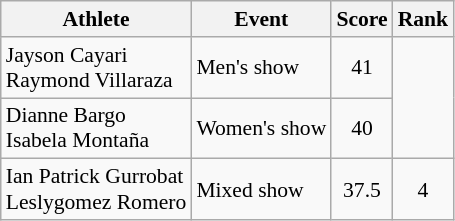<table class="wikitable" style="font-size:90%">
<tr>
<th>Athlete</th>
<th>Event</th>
<th>Score</th>
<th>Rank</th>
</tr>
<tr align=center>
<td align=left>Jayson Cayari<br>Raymond Villaraza</td>
<td align=left>Men's show</td>
<td>41</td>
<td rowspan=2></td>
</tr>
<tr align=center>
<td align=left>Dianne Bargo<br>Isabela Montaña</td>
<td align=left>Women's show</td>
<td>40</td>
</tr>
<tr align=center>
<td align=left>Ian Patrick Gurrobat<br>Leslygomez Romero</td>
<td align=left>Mixed show</td>
<td>37.5</td>
<td>4</td>
</tr>
</table>
